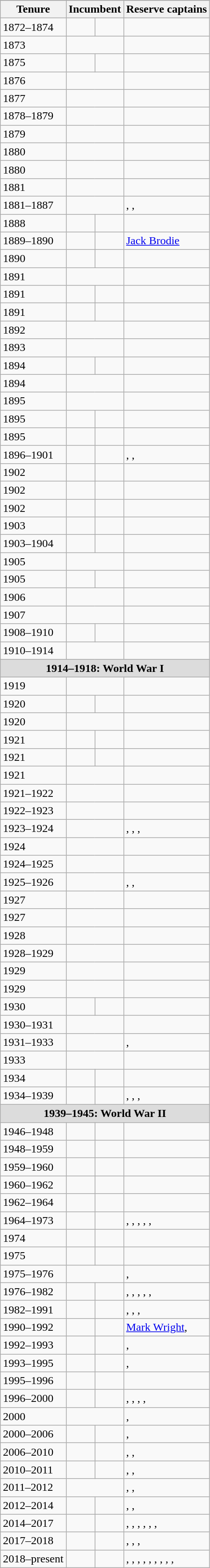<table class="wikitable">
<tr>
</tr>
<tr>
<th>Tenure</th>
<th colspan="2">Incumbent</th>
<th>Reserve captains</th>
</tr>
<tr>
<td>1872–1874</td>
<td data-sort-value="Ottaway, Cuthbert"></td>
<td></td>
<td></td>
</tr>
<tr>
<td>1873</td>
<td colspan="2"></td>
<td></td>
</tr>
<tr>
<td>1875</td>
<td></td>
<td></td>
<td></td>
</tr>
<tr>
<td>1876</td>
<td colspan="2"></td>
<td></td>
</tr>
<tr>
<td>1877</td>
<td colspan="2"></td>
<td></td>
</tr>
<tr>
<td>1878–1879</td>
<td colspan="2"></td>
<td></td>
</tr>
<tr>
<td>1879</td>
<td colspan="2"></td>
<td></td>
</tr>
<tr>
<td>1880</td>
<td colspan="2"></td>
<td></td>
</tr>
<tr>
<td>1880</td>
<td colspan="2"></td>
<td></td>
</tr>
<tr>
<td>1881</td>
<td colspan="2"></td>
<td></td>
</tr>
<tr>
<td>1881–1887</td>
<td colspan="2"></td>
<td>, , </td>
</tr>
<tr>
<td>1888</td>
<td data-sort-value="Lindley, Tinsley"></td>
<td></td>
<td></td>
</tr>
<tr>
<td>1889–1890</td>
<td data-sort-value="Walters, Percy"></td>
<td></td>
<td><a href='#'>Jack Brodie</a></td>
</tr>
<tr>
<td>1890</td>
<td data-sort-value="Walters, Arthur"></td>
<td></td>
<td></td>
</tr>
<tr>
<td>1891</td>
<td colspan="2"></td>
<td></td>
</tr>
<tr>
<td>1891</td>
<td data-sort-value="Goodall, John"></td>
<td></td>
<td></td>
</tr>
<tr>
<td>1891</td>
<td data-sort-value="Moon, Billy"></td>
<td></td>
<td></td>
</tr>
<tr>
<td>1892</td>
<td colspan="2"></td>
<td></td>
</tr>
<tr>
<td>1893</td>
<td colspan="2"></td>
<td></td>
</tr>
<tr>
<td>1894</td>
<td data-sort-value="Holmes, Bob"></td>
<td></td>
<td></td>
</tr>
<tr>
<td>1894</td>
<td colspan="2"></td>
<td></td>
</tr>
<tr>
<td>1895</td>
<td colspan="2"></td>
<td></td>
</tr>
<tr>
<td>1895</td>
<td data-sort-value="Wreford Brown, Charles"></td>
<td></td>
<td></td>
</tr>
<tr>
<td>1895</td>
<td data-sort-value="Cunliffe Gosling, R"></td>
<td></td>
<td></td>
</tr>
<tr>
<td>1896–1901</td>
<td data-sort-value="Smith, Gilbert"></td>
<td></td>
<td>, , </td>
</tr>
<tr>
<td>1902</td>
<td data-sort-value="Foster, Reginald"></td>
<td></td>
<td></td>
</tr>
<tr>
<td>1902</td>
<td data-sort-value="Forman, Frank"></td>
<td></td>
<td></td>
</tr>
<tr>
<td>1902</td>
<td data-sort-value="Bloomer, Steve"></td>
<td></td>
<td></td>
</tr>
<tr>
<td>1903</td>
<td data-sort-value="Spencer, Howard"></td>
<td></td>
<td></td>
</tr>
<tr>
<td>1903–1904</td>
<td data-sort-value="Crompton, Bob"></td>
<td></td>
<td></td>
</tr>
<tr>
<td>1905</td>
<td colspan="2"></td>
<td></td>
</tr>
<tr>
<td>1905</td>
<td data-sort-value="Spencer, Howard"></td>
<td></td>
<td></td>
</tr>
<tr>
<td>1906</td>
<td colspan="2"></td>
<td></td>
</tr>
<tr>
<td>1907</td>
<td colspan="2"></td>
<td></td>
</tr>
<tr>
<td>1908–1910</td>
<td data-sort-value="Woodward, Vivian"></td>
<td></td>
<td></td>
</tr>
<tr>
<td>1910–1914</td>
<td colspan="2"></td>
<td></td>
</tr>
<tr>
<td colspan="4" style="background:#DCDCDC; text-align:center"><strong>1914–1918: World War I</strong></td>
</tr>
<tr>
<td>1919</td>
<td colspan="2"></td>
<td></td>
</tr>
<tr>
<td>1920</td>
<td data-sort-value="Pennington, Jesse"></td>
<td></td>
<td></td>
</tr>
<tr>
<td>1920</td>
<td colspan="2"></td>
<td></td>
</tr>
<tr>
<td>1921</td>
<td data-sort-value="Buchan, Charlie"></td>
<td></td>
<td></td>
</tr>
<tr>
<td>1921</td>
<td data-sort-value="Grimsdell, Arthur"></td>
<td></td>
<td></td>
</tr>
<tr>
<td>1921</td>
<td colspan="2"></td>
<td></td>
</tr>
<tr>
<td>1921–1922</td>
<td colspan="2"></td>
<td></td>
</tr>
<tr>
<td>1922–1923</td>
<td colspan="2"></td>
<td></td>
</tr>
<tr>
<td>1923–1924</td>
<td colspan="2"></td>
<td>, , , </td>
</tr>
<tr>
<td>1924</td>
<td colspan="2"></td>
<td></td>
</tr>
<tr>
<td>1924–1925</td>
<td colspan="2"></td>
<td></td>
</tr>
<tr>
<td>1925–1926</td>
<td colspan="2"></td>
<td>, , </td>
</tr>
<tr>
<td>1927</td>
<td colspan="2"></td>
<td></td>
</tr>
<tr>
<td>1927</td>
<td colspan="2"></td>
<td></td>
</tr>
<tr>
<td>1928</td>
<td colspan="2"></td>
<td></td>
</tr>
<tr>
<td>1928–1929</td>
<td colspan="2"></td>
<td></td>
</tr>
<tr>
<td>1929</td>
<td colspan="2"></td>
<td></td>
</tr>
<tr>
<td>1929</td>
<td colspan="2"></td>
<td></td>
</tr>
<tr>
<td>1930</td>
<td data-sort-value="Jack, David"></td>
<td></td>
<td></td>
</tr>
<tr>
<td>1930–1931</td>
<td colspan="2"></td>
<td></td>
</tr>
<tr>
<td>1931–1933</td>
<td colspan="2"></td>
<td>, </td>
</tr>
<tr>
<td>1933</td>
<td colspan="2"></td>
<td></td>
</tr>
<tr>
<td>1934</td>
<td data-sort-value="Cooper, Tom"></td>
<td></td>
<td></td>
</tr>
<tr>
<td>1934–1939</td>
<td data-sort-value="Hapgood, Eddie"></td>
<td></td>
<td>, , , </td>
</tr>
<tr>
<td colspan="4" style="background:#DCDCDC; text-align:center"><strong>1939–1945: World War II</strong></td>
</tr>
<tr>
<td>1946–1948</td>
<td data-sort-value="Hardwick, George"></td>
<td></td>
<td></td>
</tr>
<tr>
<td>1948–1959</td>
<td data-sort-value="Wright, Billy"></td>
<td></td>
<td></td>
</tr>
<tr>
<td>1959–1960</td>
<td data-sort-value="Clayton, Ronnie"></td>
<td></td>
<td></td>
</tr>
<tr>
<td>1960–1962</td>
<td data-sort-value="Haynes, Johnny"></td>
<td></td>
<td></td>
</tr>
<tr>
<td>1962–1964</td>
<td data-sort-value="Armfield, Jimmy"></td>
<td></td>
<td></td>
</tr>
<tr>
<td>1964–1973</td>
<td data-sort-value="Moore, Bobby"></td>
<td></td>
<td>, , , , , </td>
</tr>
<tr>
<td>1974</td>
<td data-sort-value="Hughes, Emlyn"></td>
<td></td>
<td></td>
</tr>
<tr>
<td>1975</td>
<td data-sort-value="Ball, Alan"></td>
<td></td>
<td></td>
</tr>
<tr>
<td>1975–1976</td>
<td colspan="2"></td>
<td>, </td>
</tr>
<tr>
<td>1976–1982</td>
<td data-sort-value="Keegan, Kevin"></td>
<td></td>
<td>, , , , , </td>
</tr>
<tr>
<td>1982–1991</td>
<td data-sort-value="Robson, Bryan"></td>
<td></td>
<td>, , , </td>
</tr>
<tr>
<td>1990–1992</td>
<td data-sort-value="Lineker, Gary"></td>
<td></td>
<td><a href='#'>Mark Wright</a>, </td>
</tr>
<tr>
<td>1992–1993</td>
<td data-sort-value="Pearce, Stuart"></td>
<td></td>
<td>, </td>
</tr>
<tr>
<td>1993–1995</td>
<td data-sort-value="Platt, David"></td>
<td></td>
<td>, </td>
</tr>
<tr>
<td>1995–1996</td>
<td data-sort-value="Adams, Tony"></td>
<td></td>
<td></td>
</tr>
<tr>
<td>1996–2000</td>
<td data-sort-value="Shearer, Alan"></td>
<td></td>
<td>, , , , </td>
</tr>
<tr>
<td>2000</td>
<td colspan="2"></td>
<td>, </td>
</tr>
<tr>
<td>2000–2006</td>
<td data-sort-value="Beckham, David"></td>
<td></td>
<td>, </td>
</tr>
<tr>
<td>2006–2010</td>
<td data-sort-value="Terry, John"></td>
<td></td>
<td>, , </td>
</tr>
<tr>
<td>2010–2011</td>
<td data-sort-value="Ferdinand, Rio"></td>
<td></td>
<td>, , </td>
</tr>
<tr>
<td>2011–2012</td>
<td colspan="2"></td>
<td>,  , </td>
</tr>
<tr>
<td>2012–2014</td>
<td data-sort-value="Gerrard, Steven"></td>
<td></td>
<td>, , </td>
</tr>
<tr>
<td>2014–2017</td>
<td data-sort-value="Rooney, Wayne"></td>
<td></td>
<td>, , , , , <em></em>, <em></em></td>
</tr>
<tr>
<td>2017–2018</td>
<td data-sort-value="Henderson, Jordan"></td>
<td></td>
<td>, , <em></em>, </td>
</tr>
<tr>
<td>2018–present</td>
<td data-sort-value="Kane, Harry"></td>
<td><strong><em></em></strong></td>
<td>, , , , <em></em>, <em></em>, <em></em>, <em>,</em> <em>,</em> <em></em></td>
</tr>
</table>
